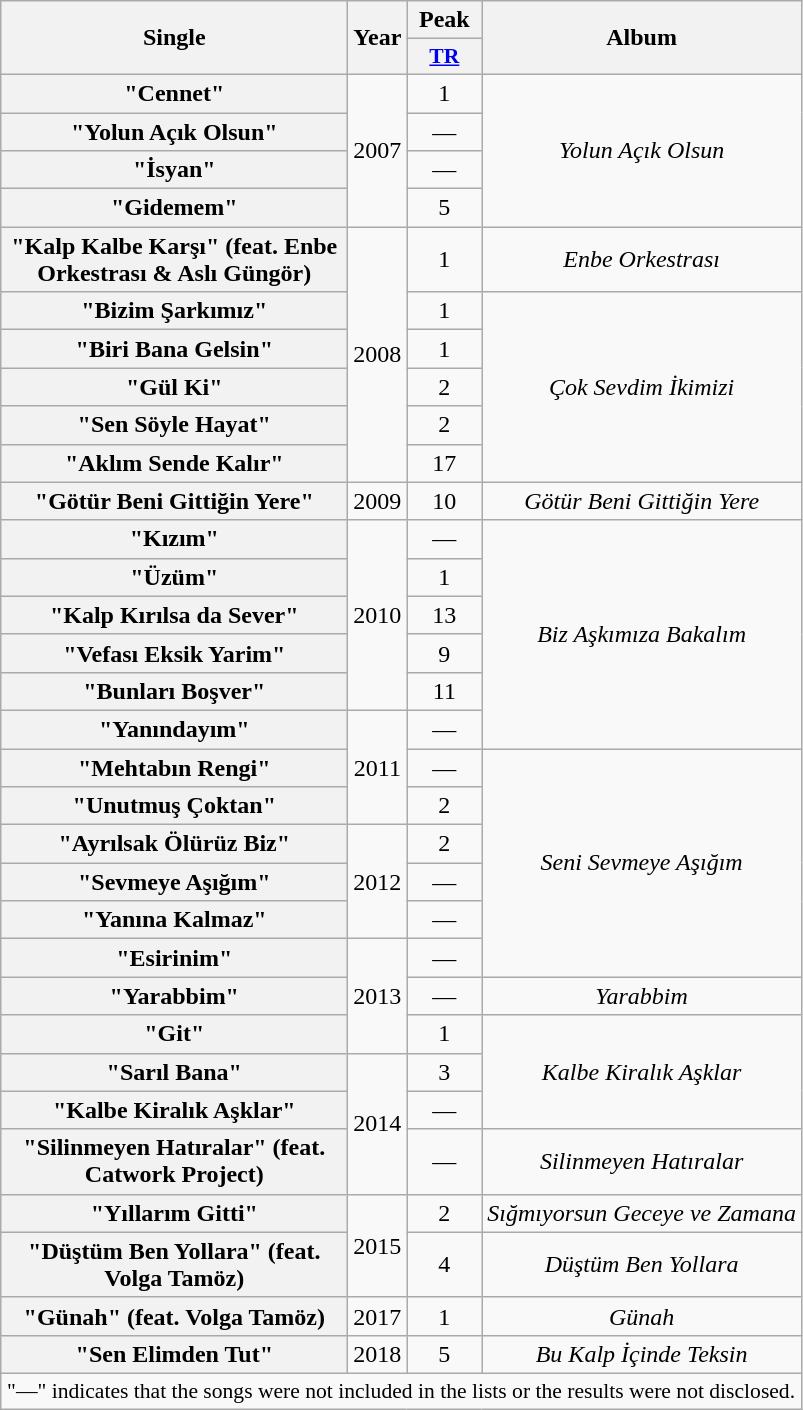<table class="wikitable plainrowheaders" style="text-align:center;">
<tr>
<th scope="col" rowspan="2" style="width:14em;">Single</th>
<th scope="col" rowspan="2">Year</th>
<th scope="col">Peak</th>
<th scope="col" rowspan="2">Album</th>
</tr>
<tr>
<th scope="col" style="width:3em;font-size:90%;"><a href='#'>TR</a><br></th>
</tr>
<tr>
<th scope="row">"Cennet"</th>
<td rowspan="4">2007</td>
<td>1</td>
<td rowspan="4"><em>Yolun Açık Olsun</em></td>
</tr>
<tr>
<th scope="row">"Yolun Açık Olsun"</th>
<td>—</td>
</tr>
<tr>
<th scope="row">"İsyan"</th>
<td>—</td>
</tr>
<tr>
<th scope="row">"Gidemem"</th>
<td>5</td>
</tr>
<tr>
<th scope="row">"Kalp Kalbe Karşı" (feat. Enbe Orkestrası & Aslı Güngör)</th>
<td rowspan="6">2008</td>
<td>1</td>
<td><em>Enbe Orkestrası</em></td>
</tr>
<tr>
<th scope="row">"Bizim Şarkımız"</th>
<td>1</td>
<td rowspan="5"><em>Çok Sevdim İkimizi</em></td>
</tr>
<tr>
<th scope="row">"Biri Bana Gelsin"</th>
<td>1</td>
</tr>
<tr>
<th scope="row">"Gül Ki"</th>
<td>2</td>
</tr>
<tr>
<th scope="row">"Sen Söyle Hayat"</th>
<td>2</td>
</tr>
<tr>
<th scope="row">"Aklım Sende Kalır"</th>
<td>17</td>
</tr>
<tr>
<th scope="row">"Götür Beni Gittiğin Yere"</th>
<td>2009</td>
<td>10</td>
<td><em>Götür Beni Gittiğin Yere</em></td>
</tr>
<tr>
<th scope="row">"Kızım"</th>
<td rowspan="5">2010</td>
<td>—</td>
<td rowspan="6"><em>Biz Aşkımıza Bakalım</em></td>
</tr>
<tr>
<th scope="row">"Üzüm"</th>
<td>1</td>
</tr>
<tr>
<th scope="row">"Kalp Kırılsa da Sever"</th>
<td>13</td>
</tr>
<tr>
<th scope="row">"Vefası Eksik Yarim"</th>
<td>9</td>
</tr>
<tr>
<th scope="row">"Bunları Boşver"</th>
<td>11</td>
</tr>
<tr>
<th scope="row">"Yanındayım"</th>
<td rowspan="3">2011</td>
<td>—</td>
</tr>
<tr>
<th scope="row">"Mehtabın Rengi"</th>
<td>—</td>
<td rowspan="6"><em>Seni Sevmeye Aşığım</em></td>
</tr>
<tr>
<th scope="row">"Unutmuş Çoktan"</th>
<td>2</td>
</tr>
<tr>
<th scope="row">"Ayrılsak Ölürüz Biz"</th>
<td rowspan="3">2012</td>
<td>2</td>
</tr>
<tr>
<th scope="row">"Sevmeye Aşığım"</th>
<td>—</td>
</tr>
<tr>
<th scope="row">"Yanına Kalmaz"</th>
<td>—</td>
</tr>
<tr>
<th scope="row">"Esirinim"</th>
<td rowspan="3">2013</td>
<td>—</td>
</tr>
<tr>
<th scope="row">"Yarabbim"</th>
<td>—</td>
<td><em>Yarabbim</em></td>
</tr>
<tr>
<th scope="row">"Git"</th>
<td>1</td>
<td rowspan="3"><em>Kalbe Kiralık Aşklar</em></td>
</tr>
<tr>
<th scope="row">"Sarıl Bana"</th>
<td rowspan="3">2014</td>
<td>3</td>
</tr>
<tr>
<th scope="row">"Kalbe Kiralık Aşklar"</th>
<td>—</td>
</tr>
<tr>
<th scope="row">"Silinmeyen Hatıralar" (feat. Catwork Project)</th>
<td>—</td>
<td><em>Silinmeyen Hatıralar</em></td>
</tr>
<tr>
<th scope="row">"Yıllarım Gitti"</th>
<td rowspan="2">2015</td>
<td>2</td>
<td><em>Sığmıyorsun Geceye ve Zamana</em></td>
</tr>
<tr>
<th scope="row">"Düştüm Ben Yollara" (feat. Volga Tamöz)</th>
<td>4</td>
<td><em>Düştüm Ben Yollara</em></td>
</tr>
<tr>
<th scope="row">"Günah" (feat. Volga Tamöz)</th>
<td rowspan="1">2017</td>
<td>1</td>
<td><em>Günah</em></td>
</tr>
<tr>
<th scope="row">"Sen Elimden Tut"</th>
<td rowspan="1">2018</td>
<td>5</td>
<td><em>Bu Kalp İçinde Teksin</em></td>
</tr>
<tr>
<td colspan="5" style="font-size:90%">"—" indicates that the songs were not included in the lists or the results were not disclosed.</td>
</tr>
</table>
